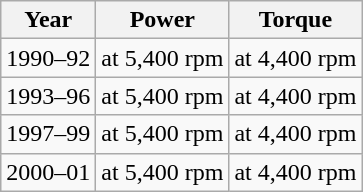<table class="wikitable">
<tr>
<th>Year</th>
<th>Power</th>
<th>Torque</th>
</tr>
<tr>
<td>1990–92</td>
<td> at 5,400 rpm</td>
<td> at 4,400 rpm</td>
</tr>
<tr>
<td>1993–96</td>
<td> at 5,400 rpm</td>
<td> at 4,400 rpm</td>
</tr>
<tr>
<td>1997–99</td>
<td> at 5,400 rpm</td>
<td> at 4,400 rpm</td>
</tr>
<tr>
<td>2000–01</td>
<td> at 5,400 rpm</td>
<td> at 4,400 rpm</td>
</tr>
</table>
